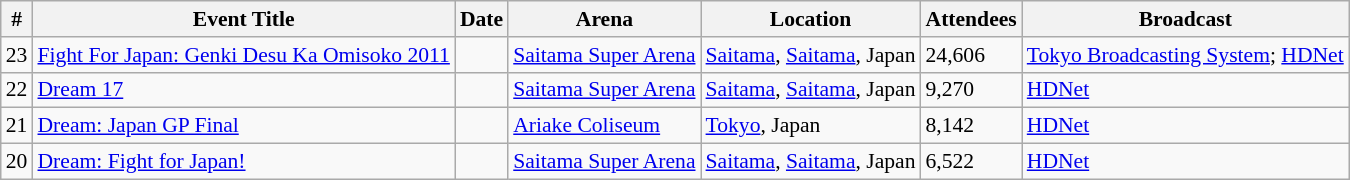<table class="sortable wikitable succession-box" style="font-size:90%;">
<tr>
<th scope="col">#</th>
<th scope="col">Event Title</th>
<th scope="col">Date</th>
<th scope="col">Arena</th>
<th scope="col">Location</th>
<th scope="col">Attendees</th>
<th scope="col">Broadcast</th>
</tr>
<tr>
<td align=center>23</td>
<td><a href='#'>Fight For Japan: Genki Desu Ka Omisoko 2011</a></td>
<td></td>
<td><a href='#'>Saitama Super Arena</a></td>
<td><a href='#'>Saitama</a>, <a href='#'>Saitama</a>, Japan</td>
<td>24,606</td>
<td><a href='#'>Tokyo Broadcasting System</a>; <a href='#'>HDNet</a></td>
</tr>
<tr>
<td align=center>22</td>
<td><a href='#'>Dream 17</a></td>
<td></td>
<td><a href='#'>Saitama Super Arena</a></td>
<td><a href='#'>Saitama</a>, <a href='#'>Saitama</a>, Japan</td>
<td>9,270</td>
<td><a href='#'>HDNet</a></td>
</tr>
<tr>
<td align=center>21</td>
<td><a href='#'>Dream: Japan GP Final</a></td>
<td></td>
<td><a href='#'>Ariake Coliseum</a></td>
<td><a href='#'>Tokyo</a>, Japan</td>
<td>8,142</td>
<td><a href='#'>HDNet</a></td>
</tr>
<tr>
<td align=center>20</td>
<td><a href='#'>Dream: Fight for Japan!</a></td>
<td></td>
<td><a href='#'>Saitama Super Arena</a></td>
<td><a href='#'>Saitama</a>, <a href='#'>Saitama</a>, Japan</td>
<td>6,522</td>
<td><a href='#'>HDNet</a></td>
</tr>
</table>
